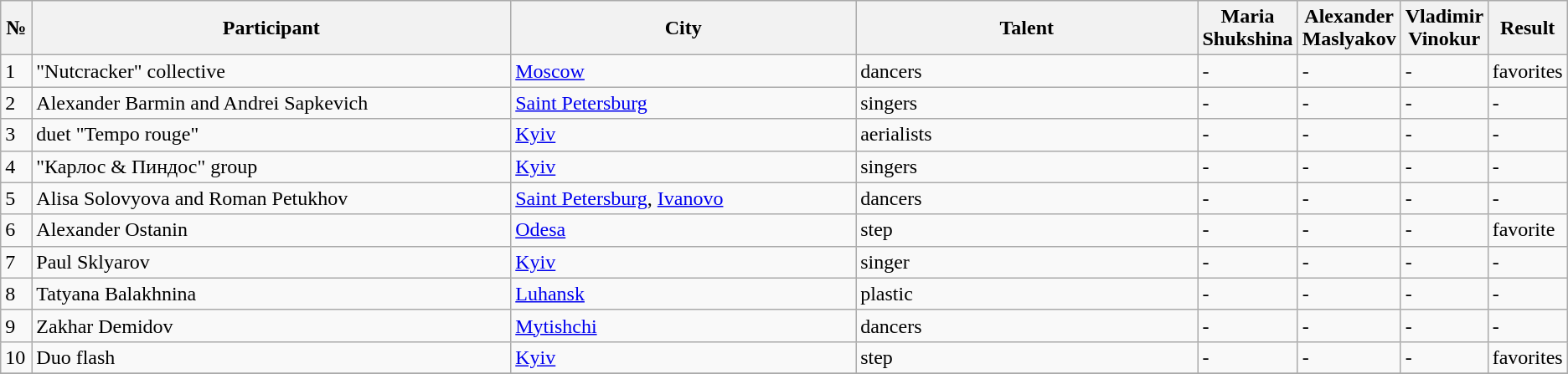<table class="wikitable">
<tr>
<th width="2%">№</th>
<th width="35%">Participant</th>
<th width="25%">City</th>
<th width="25%">Talent</th>
<th width="3%">Maria Shukshina</th>
<th width="3%">Alexander Maslyakov</th>
<th width="3%">Vladimir Vinokur</th>
<th width="3%">Result</th>
</tr>
<tr>
<td>1</td>
<td>"Nutcracker" collective</td>
<td><a href='#'>Moscow</a></td>
<td>dancers</td>
<td>-</td>
<td>-</td>
<td>-</td>
<td>favorites</td>
</tr>
<tr>
<td>2</td>
<td>Alexander Barmin and Andrei Sapkevich</td>
<td><a href='#'>Saint Petersburg</a></td>
<td>singers</td>
<td>-</td>
<td>-</td>
<td>-</td>
<td>-</td>
</tr>
<tr>
<td>3</td>
<td>duet "Tempo rouge"</td>
<td><a href='#'>Kyiv</a></td>
<td>aerialists</td>
<td>-</td>
<td>-</td>
<td>-</td>
<td>-</td>
</tr>
<tr>
<td>4</td>
<td>"Карлос & Пиндос" group</td>
<td><a href='#'>Kyiv</a></td>
<td>singers</td>
<td>-</td>
<td>-</td>
<td>-</td>
<td>-</td>
</tr>
<tr>
<td>5</td>
<td>Alisa Solovyova and Roman Petukhov</td>
<td><a href='#'>Saint Petersburg</a>, <a href='#'>Ivanovo</a></td>
<td>dancers</td>
<td>-</td>
<td>-</td>
<td>-</td>
<td>-</td>
</tr>
<tr>
<td>6</td>
<td>Alexander Ostanin</td>
<td><a href='#'>Odesa</a></td>
<td>step</td>
<td>-</td>
<td>-</td>
<td>-</td>
<td>favorite</td>
</tr>
<tr>
<td>7</td>
<td>Paul Sklyarov</td>
<td><a href='#'>Kyiv</a></td>
<td>singer</td>
<td>-</td>
<td>-</td>
<td>-</td>
<td>-</td>
</tr>
<tr>
<td>8</td>
<td>Tatyana Balakhnina</td>
<td><a href='#'>Luhansk</a></td>
<td>plastic</td>
<td>-</td>
<td>-</td>
<td>-</td>
<td>-</td>
</tr>
<tr>
<td>9</td>
<td>Zakhar Demidov</td>
<td><a href='#'>Mytishchi</a></td>
<td>dancers</td>
<td>-</td>
<td>-</td>
<td>-</td>
<td>-</td>
</tr>
<tr>
<td>10</td>
<td>Duo flash</td>
<td><a href='#'>Kyiv</a></td>
<td>step</td>
<td>-</td>
<td>-</td>
<td>-</td>
<td>favorites</td>
</tr>
<tr>
</tr>
</table>
